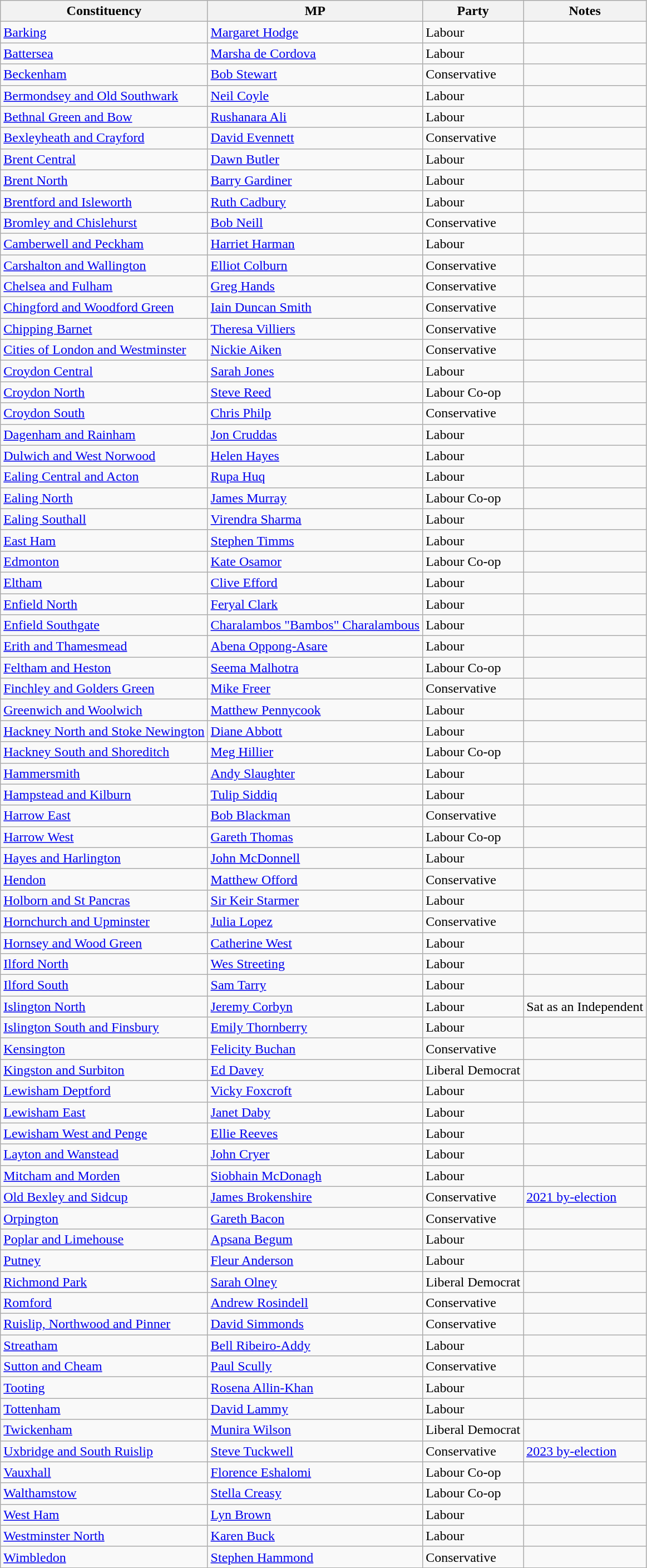<table class="wikitable sortable">
<tr>
<th>Constituency</th>
<th>MP</th>
<th>Party</th>
<th>Notes</th>
</tr>
<tr>
<td><a href='#'>Barking</a></td>
<td><a href='#'>Margaret Hodge</a></td>
<td>Labour</td>
<td></td>
</tr>
<tr>
<td><a href='#'>Battersea</a></td>
<td><a href='#'>Marsha de Cordova</a></td>
<td>Labour</td>
<td></td>
</tr>
<tr>
<td><a href='#'>Beckenham</a></td>
<td><a href='#'>Bob Stewart</a></td>
<td>Conservative</td>
<td></td>
</tr>
<tr>
<td><a href='#'>Bermondsey and Old Southwark</a></td>
<td><a href='#'>Neil Coyle</a></td>
<td>Labour</td>
<td></td>
</tr>
<tr>
<td><a href='#'>Bethnal Green and Bow</a></td>
<td><a href='#'>Rushanara Ali</a></td>
<td>Labour</td>
<td></td>
</tr>
<tr>
<td><a href='#'>Bexleyheath and Crayford</a></td>
<td><a href='#'>David Evennett</a></td>
<td>Conservative</td>
<td></td>
</tr>
<tr>
<td><a href='#'>Brent Central</a></td>
<td><a href='#'>Dawn Butler</a></td>
<td>Labour</td>
<td></td>
</tr>
<tr>
<td><a href='#'>Brent North</a></td>
<td><a href='#'>Barry Gardiner</a></td>
<td>Labour</td>
<td></td>
</tr>
<tr>
<td><a href='#'>Brentford and Isleworth</a></td>
<td><a href='#'>Ruth Cadbury</a></td>
<td>Labour</td>
<td></td>
</tr>
<tr>
<td><a href='#'>Bromley and Chislehurst</a></td>
<td><a href='#'>Bob Neill</a></td>
<td>Conservative</td>
<td></td>
</tr>
<tr>
<td><a href='#'>Camberwell and Peckham</a></td>
<td><a href='#'>Harriet Harman</a></td>
<td>Labour</td>
<td></td>
</tr>
<tr>
<td><a href='#'>Carshalton and Wallington</a></td>
<td><a href='#'>Elliot Colburn</a></td>
<td>Conservative</td>
<td></td>
</tr>
<tr>
<td><a href='#'>Chelsea and Fulham</a></td>
<td><a href='#'>Greg Hands</a></td>
<td>Conservative</td>
<td></td>
</tr>
<tr>
<td><a href='#'>Chingford and Woodford Green</a></td>
<td><a href='#'>Iain Duncan Smith</a></td>
<td>Conservative</td>
<td></td>
</tr>
<tr>
<td><a href='#'>Chipping Barnet</a></td>
<td><a href='#'>Theresa Villiers</a></td>
<td>Conservative</td>
<td></td>
</tr>
<tr>
<td><a href='#'>Cities of London and Westminster</a></td>
<td><a href='#'>Nickie Aiken</a></td>
<td>Conservative</td>
<td></td>
</tr>
<tr>
<td><a href='#'>Croydon Central</a></td>
<td><a href='#'>Sarah Jones</a></td>
<td>Labour</td>
<td></td>
</tr>
<tr>
<td><a href='#'>Croydon North</a></td>
<td><a href='#'>Steve Reed</a></td>
<td>Labour Co-op</td>
<td></td>
</tr>
<tr>
<td><a href='#'>Croydon South</a></td>
<td><a href='#'>Chris Philp</a></td>
<td>Conservative</td>
<td></td>
</tr>
<tr>
<td><a href='#'>Dagenham and Rainham</a></td>
<td><a href='#'>Jon Cruddas</a></td>
<td>Labour</td>
<td></td>
</tr>
<tr>
<td><a href='#'>Dulwich and West Norwood</a></td>
<td><a href='#'>Helen Hayes</a></td>
<td>Labour</td>
<td></td>
</tr>
<tr>
<td><a href='#'>Ealing Central and Acton</a></td>
<td><a href='#'>Rupa Huq</a></td>
<td>Labour</td>
<td></td>
</tr>
<tr>
<td><a href='#'>Ealing North</a></td>
<td><a href='#'>James Murray</a></td>
<td>Labour Co-op</td>
<td></td>
</tr>
<tr>
<td><a href='#'>Ealing Southall</a></td>
<td><a href='#'>Virendra Sharma</a></td>
<td>Labour</td>
<td></td>
</tr>
<tr>
<td><a href='#'>East Ham</a></td>
<td><a href='#'>Stephen Timms</a></td>
<td>Labour</td>
<td></td>
</tr>
<tr>
<td><a href='#'>Edmonton</a></td>
<td><a href='#'>Kate Osamor</a></td>
<td>Labour Co-op</td>
<td></td>
</tr>
<tr>
<td><a href='#'>Eltham</a></td>
<td><a href='#'>Clive Efford</a></td>
<td>Labour</td>
<td></td>
</tr>
<tr>
<td><a href='#'>Enfield North</a></td>
<td><a href='#'>Feryal Clark</a></td>
<td>Labour</td>
<td></td>
</tr>
<tr>
<td><a href='#'>Enfield Southgate</a></td>
<td><a href='#'>Charalambos "Bambos" Charalambous</a></td>
<td>Labour</td>
<td></td>
</tr>
<tr>
<td><a href='#'>Erith and Thamesmead</a></td>
<td><a href='#'>Abena Oppong-Asare</a></td>
<td>Labour</td>
<td></td>
</tr>
<tr>
<td><a href='#'>Feltham and Heston</a></td>
<td><a href='#'>Seema Malhotra</a></td>
<td>Labour Co-op</td>
<td></td>
</tr>
<tr>
<td><a href='#'>Finchley and Golders Green</a></td>
<td><a href='#'>Mike Freer</a></td>
<td>Conservative</td>
<td></td>
</tr>
<tr>
<td><a href='#'>Greenwich and Woolwich</a></td>
<td><a href='#'>Matthew Pennycook</a></td>
<td>Labour</td>
<td></td>
</tr>
<tr>
<td><a href='#'>Hackney North and Stoke Newington</a></td>
<td><a href='#'>Diane Abbott</a></td>
<td>Labour</td>
<td></td>
</tr>
<tr>
<td><a href='#'>Hackney South and Shoreditch</a></td>
<td><a href='#'>Meg Hillier</a></td>
<td>Labour Co-op</td>
<td></td>
</tr>
<tr>
<td><a href='#'>Hammersmith</a></td>
<td><a href='#'>Andy Slaughter</a></td>
<td>Labour</td>
<td></td>
</tr>
<tr>
<td><a href='#'>Hampstead and Kilburn</a></td>
<td><a href='#'>Tulip Siddiq</a></td>
<td>Labour</td>
<td></td>
</tr>
<tr>
<td><a href='#'>Harrow East</a></td>
<td><a href='#'>Bob Blackman</a></td>
<td>Conservative</td>
<td></td>
</tr>
<tr>
<td><a href='#'>Harrow West</a></td>
<td><a href='#'>Gareth Thomas</a></td>
<td>Labour Co-op</td>
<td></td>
</tr>
<tr>
<td><a href='#'>Hayes and Harlington</a></td>
<td><a href='#'>John McDonnell</a></td>
<td>Labour</td>
<td></td>
</tr>
<tr>
<td><a href='#'>Hendon</a></td>
<td><a href='#'>Matthew Offord</a></td>
<td>Conservative</td>
<td></td>
</tr>
<tr>
<td><a href='#'>Holborn and St Pancras</a></td>
<td><a href='#'>Sir Keir Starmer</a></td>
<td>Labour</td>
<td></td>
</tr>
<tr>
<td><a href='#'>Hornchurch and Upminster</a></td>
<td><a href='#'>Julia Lopez</a></td>
<td>Conservative</td>
<td></td>
</tr>
<tr>
<td><a href='#'>Hornsey and Wood Green</a></td>
<td><a href='#'>Catherine West</a></td>
<td>Labour</td>
<td></td>
</tr>
<tr>
<td><a href='#'>Ilford North</a></td>
<td><a href='#'>Wes Streeting</a></td>
<td>Labour</td>
<td></td>
</tr>
<tr>
<td><a href='#'>Ilford South</a></td>
<td><a href='#'>Sam Tarry</a></td>
<td>Labour</td>
<td></td>
</tr>
<tr>
<td><a href='#'>Islington North</a></td>
<td><a href='#'>Jeremy Corbyn</a></td>
<td>Labour</td>
<td>Sat as an Independent</td>
</tr>
<tr>
<td><a href='#'>Islington South and Finsbury</a></td>
<td><a href='#'>Emily Thornberry</a></td>
<td>Labour</td>
<td></td>
</tr>
<tr>
<td><a href='#'>Kensington</a></td>
<td><a href='#'>Felicity Buchan</a></td>
<td>Conservative</td>
<td></td>
</tr>
<tr>
<td><a href='#'>Kingston and Surbiton</a></td>
<td><a href='#'>Ed Davey</a></td>
<td>Liberal Democrat</td>
<td></td>
</tr>
<tr>
<td><a href='#'>Lewisham Deptford</a></td>
<td><a href='#'>Vicky Foxcroft</a></td>
<td>Labour</td>
<td></td>
</tr>
<tr>
<td><a href='#'>Lewisham East</a></td>
<td><a href='#'>Janet Daby</a></td>
<td>Labour</td>
<td></td>
</tr>
<tr>
<td><a href='#'>Lewisham West and Penge</a></td>
<td><a href='#'>Ellie Reeves</a></td>
<td>Labour</td>
<td></td>
</tr>
<tr>
<td><a href='#'>Layton and Wanstead</a></td>
<td><a href='#'>John Cryer</a></td>
<td>Labour</td>
<td></td>
</tr>
<tr>
<td><a href='#'>Mitcham and Morden</a></td>
<td><a href='#'>Siobhain McDonagh</a></td>
<td>Labour</td>
<td></td>
</tr>
<tr>
<td><a href='#'>Old Bexley and Sidcup</a></td>
<td><a href='#'>James Brokenshire</a></td>
<td>Conservative</td>
<td><a href='#'>2021 by-election</a></td>
</tr>
<tr>
<td><a href='#'>Orpington</a></td>
<td><a href='#'>Gareth Bacon</a></td>
<td>Conservative</td>
<td></td>
</tr>
<tr>
<td><a href='#'>Poplar and Limehouse</a></td>
<td><a href='#'>Apsana Begum</a></td>
<td>Labour</td>
<td></td>
</tr>
<tr>
<td><a href='#'>Putney</a></td>
<td><a href='#'>Fleur Anderson</a></td>
<td>Labour</td>
<td></td>
</tr>
<tr>
<td><a href='#'>Richmond Park</a></td>
<td><a href='#'>Sarah Olney</a></td>
<td>Liberal Democrat</td>
<td></td>
</tr>
<tr>
<td><a href='#'>Romford</a></td>
<td><a href='#'>Andrew Rosindell</a></td>
<td>Conservative</td>
<td></td>
</tr>
<tr>
<td><a href='#'>Ruislip, Northwood and Pinner</a></td>
<td><a href='#'>David Simmonds</a></td>
<td>Conservative</td>
<td></td>
</tr>
<tr>
<td><a href='#'>Streatham</a></td>
<td><a href='#'>Bell Ribeiro-Addy</a></td>
<td>Labour</td>
<td></td>
</tr>
<tr>
<td><a href='#'>Sutton and Cheam</a></td>
<td><a href='#'>Paul Scully</a></td>
<td>Conservative</td>
<td></td>
</tr>
<tr>
<td><a href='#'>Tooting</a></td>
<td><a href='#'>Rosena Allin-Khan</a></td>
<td>Labour</td>
<td></td>
</tr>
<tr>
<td><a href='#'>Tottenham</a></td>
<td><a href='#'>David Lammy</a></td>
<td>Labour</td>
<td></td>
</tr>
<tr>
<td><a href='#'>Twickenham</a></td>
<td><a href='#'>Munira Wilson</a></td>
<td>Liberal Democrat</td>
<td></td>
</tr>
<tr>
<td><a href='#'>Uxbridge and South Ruislip</a></td>
<td><a href='#'>Steve Tuckwell</a></td>
<td>Conservative</td>
<td><a href='#'>2023 by-election</a></td>
</tr>
<tr>
<td><a href='#'>Vauxhall</a></td>
<td><a href='#'>Florence Eshalomi</a></td>
<td>Labour Co-op</td>
<td></td>
</tr>
<tr>
<td><a href='#'>Walthamstow</a></td>
<td><a href='#'>Stella Creasy</a></td>
<td>Labour Co-op</td>
<td></td>
</tr>
<tr>
<td><a href='#'>West Ham</a></td>
<td><a href='#'>Lyn Brown</a></td>
<td>Labour</td>
<td></td>
</tr>
<tr>
<td><a href='#'>Westminster North</a></td>
<td><a href='#'>Karen Buck</a></td>
<td>Labour</td>
<td></td>
</tr>
<tr>
<td><a href='#'>Wimbledon</a></td>
<td><a href='#'>Stephen Hammond</a></td>
<td>Conservative</td>
<td></td>
</tr>
</table>
